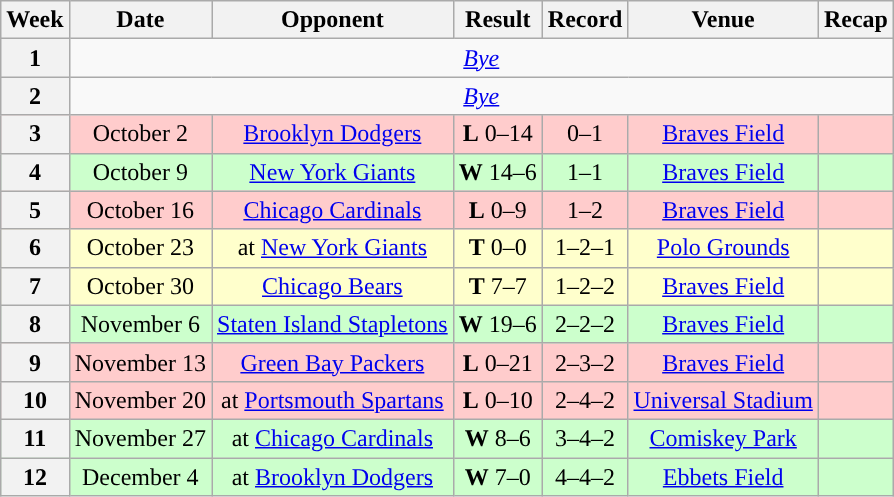<table class="wikitable" style="text-align:center">
<tr>
<th>Week</th>
<th>Date</th>
<th>Opponent</th>
<th>Result</th>
<th>Record</th>
<th>Venue</th>
<th>Recap</th>
</tr>
<tr>
<th>1</th>
<td colspan="7"><em><a href='#'>Bye</a></em></td>
</tr>
<tr>
<th>2</th>
<td colspan="7"><em><a href='#'>Bye</a></em></td>
</tr>
<tr style="background:#fcc">
<th>3</th>
<td>October 2</td>
<td><a href='#'>Brooklyn Dodgers</a></td>
<td><strong>L</strong> 0–14</td>
<td>0–1</td>
<td><a href='#'>Braves Field</a></td>
<td></td>
</tr>
<tr style="background:#cfc">
<th>4</th>
<td>October 9</td>
<td><a href='#'>New York Giants</a></td>
<td><strong>W</strong> 14–6</td>
<td>1–1</td>
<td><a href='#'>Braves Field</a></td>
<td></td>
</tr>
<tr style="background:#fcc">
<th>5</th>
<td>October 16</td>
<td><a href='#'>Chicago Cardinals</a></td>
<td><strong>L</strong> 0–9</td>
<td>1–2</td>
<td><a href='#'>Braves Field</a></td>
<td></td>
</tr>
<tr style="background:#ffc">
<th>6</th>
<td>October 23</td>
<td>at <a href='#'>New York Giants</a></td>
<td><strong>T</strong> 0–0</td>
<td>1–2–1</td>
<td><a href='#'>Polo Grounds</a></td>
<td></td>
</tr>
<tr style="background:#ffc">
<th>7</th>
<td>October 30</td>
<td><a href='#'>Chicago Bears</a></td>
<td><strong>T</strong> 7–7</td>
<td>1–2–2</td>
<td><a href='#'>Braves Field</a></td>
<td></td>
</tr>
<tr style="background:#cfc">
<th>8</th>
<td>November 6</td>
<td><a href='#'>Staten Island Stapletons</a></td>
<td><strong>W</strong> 19–6</td>
<td>2–2–2</td>
<td><a href='#'>Braves Field</a></td>
<td></td>
</tr>
<tr style="background:#fcc">
<th>9</th>
<td>November 13</td>
<td><a href='#'>Green Bay Packers</a></td>
<td><strong>L</strong> 0–21</td>
<td>2–3–2</td>
<td><a href='#'>Braves Field</a></td>
<td></td>
</tr>
<tr style="background:#fcc">
<th>10</th>
<td>November 20</td>
<td>at <a href='#'>Portsmouth Spartans</a></td>
<td><strong>L</strong> 0–10</td>
<td>2–4–2</td>
<td><a href='#'>Universal Stadium</a></td>
<td></td>
</tr>
<tr style="background:#cfc">
<th>11</th>
<td>November 27</td>
<td>at <a href='#'>Chicago Cardinals</a></td>
<td><strong>W</strong> 8–6</td>
<td>3–4–2</td>
<td><a href='#'>Comiskey Park</a></td>
<td></td>
</tr>
<tr style="background:#cfc">
<th>12</th>
<td>December 4</td>
<td>at <a href='#'>Brooklyn Dodgers</a></td>
<td><strong>W</strong> 7–0</td>
<td>4–4–2</td>
<td><a href='#'>Ebbets Field</a></td>
<td></td>
</tr>
</table>
